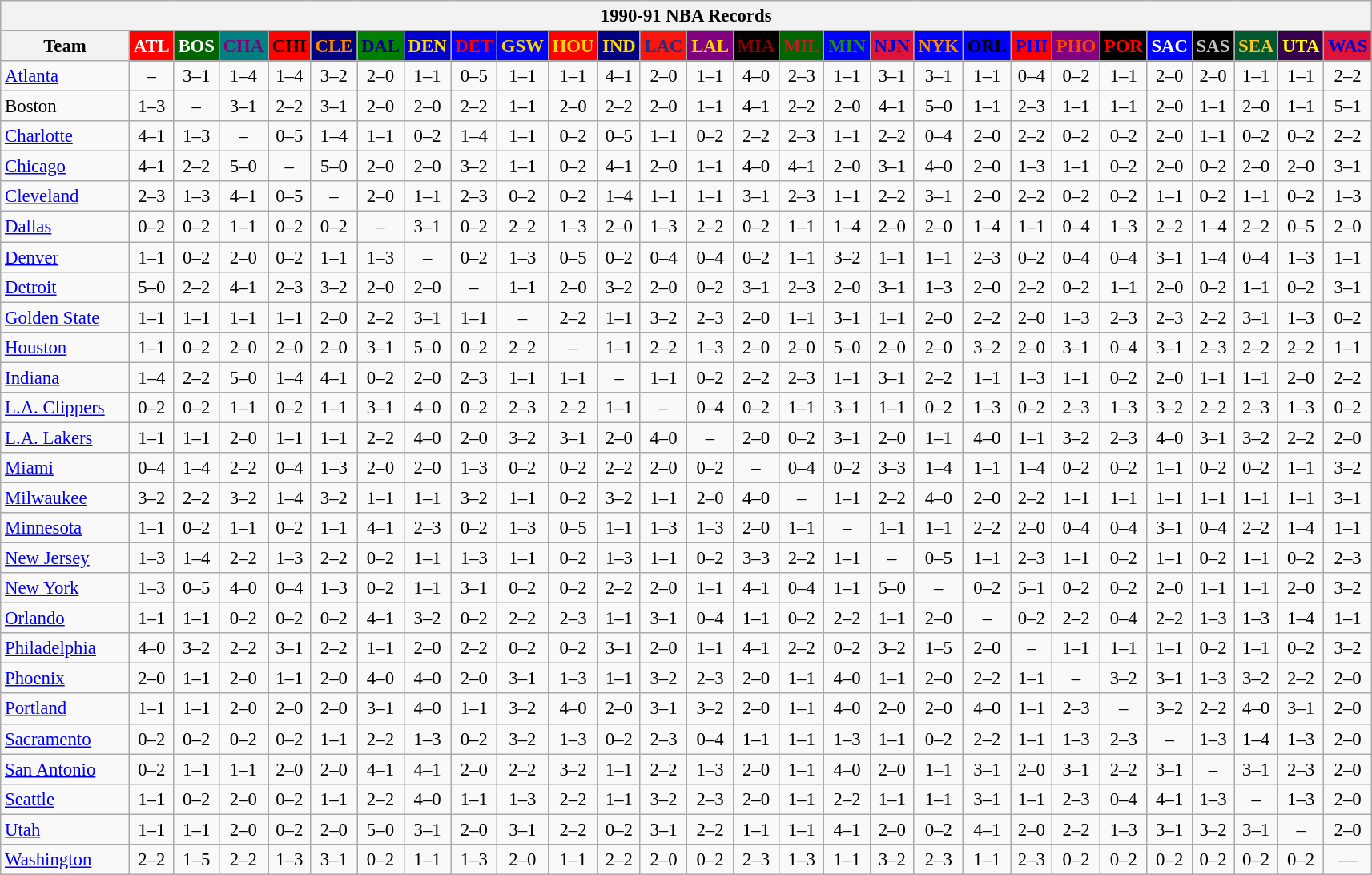<table class="wikitable" style="font-size:95%; text-align:center;">
<tr>
<th colspan=28>1990-91 NBA Records</th>
</tr>
<tr>
<th width=100>Team</th>
<th style="background:#FF0000;color:#FFFFFF;width=35">ATL</th>
<th style="background:#006400;color:#FFFFFF;width=35">BOS</th>
<th style="background:#008080;color:#800080;width=35">CHA</th>
<th style="background:#FF0000;color:#000000;width=35">CHI</th>
<th style="background:#000080;color:#FF8C00;width=35">CLE</th>
<th style="background:#008000;color:#00008B;width=35">DAL</th>
<th style="background:#0000CD;color:#FFD700;width=35">DEN</th>
<th style="background:#0000FF;color:#FF0000;width=35">DET</th>
<th style="background:#0000FF;color:#FFD700;width=35">GSW</th>
<th style="background:#FF0000;color:#FFD700;width=35">HOU</th>
<th style="background:#000080;color:#FFD700;width=35">IND</th>
<th style="background:#F9160D;color:#1A2E8B;width=35">LAC</th>
<th style="background:#800080;color:#FFD700;width=35">LAL</th>
<th style="background:#000000;color:#8B0000;width=35">MIA</th>
<th style="background:#006400;color:#B22222;width=35">MIL</th>
<th style="background:#0000FF;color:#228B22;width=35">MIN</th>
<th style="background:#DC143C;color:#0000CD;width=35">NJN</th>
<th style="background:#0000FF;color:#FF8C00;width=35">NYK</th>
<th style="background:#0000FF;color:#000000;width=35">ORL</th>
<th style="background:#FF0000;color:#0000FF;width=35">PHI</th>
<th style="background:#800080;color:#FF4500;width=35">PHO</th>
<th style="background:#000000;color:#FF0000;width=35">POR</th>
<th style="background:#0000FF;color:#FFFFFF;width=35">SAC</th>
<th style="background:#000000;color:#C0C0C0;width=35">SAS</th>
<th style="background:#005831;color:#FFC322;width=35">SEA</th>
<th style="background:#36004A;color:#FFFF00;width=35">UTA</th>
<th style="background:#DC143C;color:#0000CD;width=35">WAS</th>
</tr>
<tr>
<td style="text-align:left;"><a href='#'>Atlanta</a></td>
<td>–</td>
<td>3–1</td>
<td>1–4</td>
<td>1–4</td>
<td>3–2</td>
<td>2–0</td>
<td>1–1</td>
<td>0–5</td>
<td>1–1</td>
<td>1–1</td>
<td>4–1</td>
<td>2–0</td>
<td>1–1</td>
<td>4–0</td>
<td>2–3</td>
<td>1–1</td>
<td>3–1</td>
<td>3–1</td>
<td>1–1</td>
<td>0–4</td>
<td>0–2</td>
<td>1–1</td>
<td>2–0</td>
<td>2–0</td>
<td>1–1</td>
<td>1–1</td>
<td>2–2</td>
</tr>
<tr>
<td style="text-align:left;">Boston</td>
<td>1–3</td>
<td>–</td>
<td>3–1</td>
<td>2–2</td>
<td>3–1</td>
<td>2–0</td>
<td>2–0</td>
<td>2–2</td>
<td>1–1</td>
<td>2–0</td>
<td>2–2</td>
<td>2–0</td>
<td>1–1</td>
<td>4–1</td>
<td>2–2</td>
<td>2–0</td>
<td>4–1</td>
<td>5–0</td>
<td>1–1</td>
<td>2–3</td>
<td>1–1</td>
<td>1–1</td>
<td>2–0</td>
<td>1–1</td>
<td>2–0</td>
<td>1–1</td>
<td>5–1</td>
</tr>
<tr>
<td style="text-align:left;"><a href='#'>Charlotte</a></td>
<td>4–1</td>
<td>1–3</td>
<td>–</td>
<td>0–5</td>
<td>1–4</td>
<td>1–1</td>
<td>0–2</td>
<td>1–4</td>
<td>1–1</td>
<td>0–2</td>
<td>0–5</td>
<td>1–1</td>
<td>0–2</td>
<td>2–2</td>
<td>2–3</td>
<td>1–1</td>
<td>2–2</td>
<td>0–4</td>
<td>2–0</td>
<td>2–2</td>
<td>0–2</td>
<td>0–2</td>
<td>2–0</td>
<td>1–1</td>
<td>0–2</td>
<td>0–2</td>
<td>2–2</td>
</tr>
<tr>
<td style="text-align:left;"><a href='#'>Chicago</a></td>
<td>4–1</td>
<td>2–2</td>
<td>5–0</td>
<td>–</td>
<td>5–0</td>
<td>2–0</td>
<td>2–0</td>
<td>3–2</td>
<td>1–1</td>
<td>0–2</td>
<td>4–1</td>
<td>2–0</td>
<td>1–1</td>
<td>4–0</td>
<td>4–1</td>
<td>2–0</td>
<td>3–1</td>
<td>4–0</td>
<td>2–0</td>
<td>1–3</td>
<td>1–1</td>
<td>0–2</td>
<td>2–0</td>
<td>0–2</td>
<td>2–0</td>
<td>2–0</td>
<td>3–1</td>
</tr>
<tr>
<td style="text-align:left;"><a href='#'>Cleveland</a></td>
<td>2–3</td>
<td>1–3</td>
<td>4–1</td>
<td>0–5</td>
<td>–</td>
<td>2–0</td>
<td>1–1</td>
<td>2–3</td>
<td>0–2</td>
<td>0–2</td>
<td>1–4</td>
<td>1–1</td>
<td>1–1</td>
<td>3–1</td>
<td>2–3</td>
<td>1–1</td>
<td>2–2</td>
<td>3–1</td>
<td>2–0</td>
<td>2–2</td>
<td>0–2</td>
<td>0–2</td>
<td>1–1</td>
<td>0–2</td>
<td>1–1</td>
<td>0–2</td>
<td>1–3</td>
</tr>
<tr>
<td style="text-align:left;"><a href='#'>Dallas</a></td>
<td>0–2</td>
<td>0–2</td>
<td>1–1</td>
<td>0–2</td>
<td>0–2</td>
<td>–</td>
<td>3–1</td>
<td>0–2</td>
<td>2–2</td>
<td>1–3</td>
<td>2–0</td>
<td>1–3</td>
<td>2–2</td>
<td>0–2</td>
<td>1–1</td>
<td>1–4</td>
<td>2–0</td>
<td>2–0</td>
<td>1–4</td>
<td>1–1</td>
<td>0–4</td>
<td>1–3</td>
<td>2–2</td>
<td>1–4</td>
<td>2–2</td>
<td>0–5</td>
<td>2–0</td>
</tr>
<tr>
<td style="text-align:left;"><a href='#'>Denver</a></td>
<td>1–1</td>
<td>0–2</td>
<td>2–0</td>
<td>0–2</td>
<td>1–1</td>
<td>1–3</td>
<td>–</td>
<td>0–2</td>
<td>1–3</td>
<td>0–5</td>
<td>0–2</td>
<td>0–4</td>
<td>0–4</td>
<td>0–2</td>
<td>1–1</td>
<td>3–2</td>
<td>1–1</td>
<td>1–1</td>
<td>2–3</td>
<td>0–2</td>
<td>0–4</td>
<td>0–4</td>
<td>3–1</td>
<td>1–4</td>
<td>0–4</td>
<td>1–3</td>
<td>1–1</td>
</tr>
<tr>
<td style="text-align:left;"><a href='#'>Detroit</a></td>
<td>5–0</td>
<td>2–2</td>
<td>4–1</td>
<td>2–3</td>
<td>3–2</td>
<td>2–0</td>
<td>2–0</td>
<td>–</td>
<td>1–1</td>
<td>2–0</td>
<td>3–2</td>
<td>2–0</td>
<td>0–2</td>
<td>3–1</td>
<td>2–3</td>
<td>2–0</td>
<td>3–1</td>
<td>1–3</td>
<td>2–0</td>
<td>2–2</td>
<td>0–2</td>
<td>1–1</td>
<td>2–0</td>
<td>0–2</td>
<td>1–1</td>
<td>0–2</td>
<td>3–1</td>
</tr>
<tr>
<td style="text-align:left;"><a href='#'>Golden State</a></td>
<td>1–1</td>
<td>1–1</td>
<td>1–1</td>
<td>1–1</td>
<td>2–0</td>
<td>2–2</td>
<td>3–1</td>
<td>1–1</td>
<td>–</td>
<td>2–2</td>
<td>1–1</td>
<td>3–2</td>
<td>2–3</td>
<td>2–0</td>
<td>1–1</td>
<td>3–1</td>
<td>1–1</td>
<td>2–0</td>
<td>2–2</td>
<td>2–0</td>
<td>1–3</td>
<td>2–3</td>
<td>2–3</td>
<td>2–2</td>
<td>3–1</td>
<td>1–3</td>
<td>0–2</td>
</tr>
<tr>
<td style="text-align:left;"><a href='#'>Houston</a></td>
<td>1–1</td>
<td>0–2</td>
<td>2–0</td>
<td>2–0</td>
<td>2–0</td>
<td>3–1</td>
<td>5–0</td>
<td>0–2</td>
<td>2–2</td>
<td>–</td>
<td>1–1</td>
<td>2–2</td>
<td>1–3</td>
<td>2–0</td>
<td>2–0</td>
<td>5–0</td>
<td>2–0</td>
<td>2–0</td>
<td>3–2</td>
<td>2–0</td>
<td>3–1</td>
<td>0–4</td>
<td>3–1</td>
<td>2–3</td>
<td>2–2</td>
<td>2–2</td>
<td>1–1</td>
</tr>
<tr>
<td style="text-align:left;"><a href='#'>Indiana</a></td>
<td>1–4</td>
<td>2–2</td>
<td>5–0</td>
<td>1–4</td>
<td>4–1</td>
<td>0–2</td>
<td>2–0</td>
<td>2–3</td>
<td>1–1</td>
<td>1–1</td>
<td>–</td>
<td>1–1</td>
<td>0–2</td>
<td>2–2</td>
<td>2–3</td>
<td>1–1</td>
<td>3–1</td>
<td>2–2</td>
<td>1–1</td>
<td>1–3</td>
<td>1–1</td>
<td>0–2</td>
<td>2–0</td>
<td>1–1</td>
<td>1–1</td>
<td>2–0</td>
<td>2–2</td>
</tr>
<tr>
<td style="text-align:left;"><a href='#'>L.A. Clippers</a></td>
<td>0–2</td>
<td>0–2</td>
<td>1–1</td>
<td>0–2</td>
<td>1–1</td>
<td>3–1</td>
<td>4–0</td>
<td>0–2</td>
<td>2–3</td>
<td>2–2</td>
<td>1–1</td>
<td>–</td>
<td>0–4</td>
<td>0–2</td>
<td>1–1</td>
<td>3–1</td>
<td>1–1</td>
<td>0–2</td>
<td>1–3</td>
<td>0–2</td>
<td>2–3</td>
<td>1–3</td>
<td>3–2</td>
<td>2–2</td>
<td>2–3</td>
<td>1–3</td>
<td>0–2</td>
</tr>
<tr>
<td style="text-align:left;"><a href='#'>L.A. Lakers</a></td>
<td>1–1</td>
<td>1–1</td>
<td>2–0</td>
<td>1–1</td>
<td>1–1</td>
<td>2–2</td>
<td>4–0</td>
<td>2–0</td>
<td>3–2</td>
<td>3–1</td>
<td>2–0</td>
<td>4–0</td>
<td>–</td>
<td>2–0</td>
<td>0–2</td>
<td>3–1</td>
<td>2–0</td>
<td>1–1</td>
<td>4–0</td>
<td>1–1</td>
<td>3–2</td>
<td>2–3</td>
<td>4–0</td>
<td>3–1</td>
<td>3–2</td>
<td>2–2</td>
<td>2–0</td>
</tr>
<tr>
<td style="text-align:left;"><a href='#'>Miami</a></td>
<td>0–4</td>
<td>1–4</td>
<td>2–2</td>
<td>0–4</td>
<td>1–3</td>
<td>2–0</td>
<td>2–0</td>
<td>1–3</td>
<td>0–2</td>
<td>0–2</td>
<td>2–2</td>
<td>2–0</td>
<td>0–2</td>
<td>–</td>
<td>0–4</td>
<td>0–2</td>
<td>3–3</td>
<td>1–4</td>
<td>1–1</td>
<td>1–4</td>
<td>0–2</td>
<td>0–2</td>
<td>1–1</td>
<td>0–2</td>
<td>0–2</td>
<td>1–1</td>
<td>3–2</td>
</tr>
<tr>
<td style="text-align:left;"><a href='#'>Milwaukee</a></td>
<td>3–2</td>
<td>2–2</td>
<td>3–2</td>
<td>1–4</td>
<td>3–2</td>
<td>1–1</td>
<td>1–1</td>
<td>3–2</td>
<td>1–1</td>
<td>0–2</td>
<td>3–2</td>
<td>1–1</td>
<td>2–0</td>
<td>4–0</td>
<td>–</td>
<td>1–1</td>
<td>2–2</td>
<td>4–0</td>
<td>2–0</td>
<td>2–2</td>
<td>1–1</td>
<td>1–1</td>
<td>1–1</td>
<td>1–1</td>
<td>1–1</td>
<td>1–1</td>
<td>3–1</td>
</tr>
<tr>
<td style="text-align:left;"><a href='#'>Minnesota</a></td>
<td>1–1</td>
<td>0–2</td>
<td>1–1</td>
<td>0–2</td>
<td>1–1</td>
<td>4–1</td>
<td>2–3</td>
<td>0–2</td>
<td>1–3</td>
<td>0–5</td>
<td>1–1</td>
<td>1–3</td>
<td>1–3</td>
<td>2–0</td>
<td>1–1</td>
<td>–</td>
<td>1–1</td>
<td>1–1</td>
<td>2–2</td>
<td>2–0</td>
<td>0–4</td>
<td>0–4</td>
<td>3–1</td>
<td>0–4</td>
<td>2–2</td>
<td>1–4</td>
<td>1–1</td>
</tr>
<tr>
<td style="text-align:left;"><a href='#'>New Jersey</a></td>
<td>1–3</td>
<td>1–4</td>
<td>2–2</td>
<td>1–3</td>
<td>2–2</td>
<td>0–2</td>
<td>1–1</td>
<td>1–3</td>
<td>1–1</td>
<td>0–2</td>
<td>1–3</td>
<td>1–1</td>
<td>0–2</td>
<td>3–3</td>
<td>2–2</td>
<td>1–1</td>
<td>–</td>
<td>0–5</td>
<td>1–1</td>
<td>2–3</td>
<td>1–1</td>
<td>0–2</td>
<td>1–1</td>
<td>0–2</td>
<td>1–1</td>
<td>0–2</td>
<td>2–3</td>
</tr>
<tr>
<td style="text-align:left;"><a href='#'>New York</a></td>
<td>1–3</td>
<td>0–5</td>
<td>4–0</td>
<td>0–4</td>
<td>1–3</td>
<td>0–2</td>
<td>1–1</td>
<td>3–1</td>
<td>0–2</td>
<td>0–2</td>
<td>2–2</td>
<td>2–0</td>
<td>1–1</td>
<td>4–1</td>
<td>0–4</td>
<td>1–1</td>
<td>5–0</td>
<td>–</td>
<td>0–2</td>
<td>5–1</td>
<td>0–2</td>
<td>0–2</td>
<td>2–0</td>
<td>1–1</td>
<td>1–1</td>
<td>2–0</td>
<td>3–2</td>
</tr>
<tr>
<td style="text-align:left;"><a href='#'>Orlando</a></td>
<td>1–1</td>
<td>1–1</td>
<td>0–2</td>
<td>0–2</td>
<td>0–2</td>
<td>4–1</td>
<td>3–2</td>
<td>0–2</td>
<td>2–2</td>
<td>2–3</td>
<td>1–1</td>
<td>3–1</td>
<td>0–4</td>
<td>1–1</td>
<td>0–2</td>
<td>2–2</td>
<td>1–1</td>
<td>2–0</td>
<td>–</td>
<td>0–2</td>
<td>2–2</td>
<td>0–4</td>
<td>2–2</td>
<td>1–3</td>
<td>1–3</td>
<td>1–4</td>
<td>1–1</td>
</tr>
<tr>
<td style="text-align:left;"><a href='#'>Philadelphia</a></td>
<td>4–0</td>
<td>3–2</td>
<td>2–2</td>
<td>3–1</td>
<td>2–2</td>
<td>1–1</td>
<td>2–0</td>
<td>2–2</td>
<td>0–2</td>
<td>0–2</td>
<td>3–1</td>
<td>2–0</td>
<td>1–1</td>
<td>4–1</td>
<td>2–2</td>
<td>0–2</td>
<td>3–2</td>
<td>1–5</td>
<td>2–0</td>
<td>–</td>
<td>1–1</td>
<td>1–1</td>
<td>1–1</td>
<td>0–2</td>
<td>1–1</td>
<td>0–2</td>
<td>3–2</td>
</tr>
<tr>
<td style="text-align:left;"><a href='#'>Phoenix</a></td>
<td>2–0</td>
<td>1–1</td>
<td>2–0</td>
<td>1–1</td>
<td>2–0</td>
<td>4–0</td>
<td>4–0</td>
<td>2–0</td>
<td>3–1</td>
<td>1–3</td>
<td>1–1</td>
<td>3–2</td>
<td>2–3</td>
<td>2–0</td>
<td>1–1</td>
<td>4–0</td>
<td>1–1</td>
<td>2–0</td>
<td>2–2</td>
<td>1–1</td>
<td>–</td>
<td>3–2</td>
<td>3–1</td>
<td>1–3</td>
<td>3–2</td>
<td>2–2</td>
<td>2–0</td>
</tr>
<tr>
<td style="text-align:left;"><a href='#'>Portland</a></td>
<td>1–1</td>
<td>1–1</td>
<td>2–0</td>
<td>2–0</td>
<td>2–0</td>
<td>3–1</td>
<td>4–0</td>
<td>1–1</td>
<td>3–2</td>
<td>4–0</td>
<td>2–0</td>
<td>3–1</td>
<td>3–2</td>
<td>2–0</td>
<td>1–1</td>
<td>4–0</td>
<td>2–0</td>
<td>2–0</td>
<td>4–0</td>
<td>1–1</td>
<td>2–3</td>
<td>–</td>
<td>3–2</td>
<td>2–2</td>
<td>4–0</td>
<td>3–1</td>
<td>2–0</td>
</tr>
<tr>
<td style="text-align:left;"><a href='#'>Sacramento</a></td>
<td>0–2</td>
<td>0–2</td>
<td>0–2</td>
<td>0–2</td>
<td>1–1</td>
<td>2–2</td>
<td>1–3</td>
<td>0–2</td>
<td>3–2</td>
<td>1–3</td>
<td>0–2</td>
<td>2–3</td>
<td>0–4</td>
<td>1–1</td>
<td>1–1</td>
<td>1–3</td>
<td>1–1</td>
<td>0–2</td>
<td>2–2</td>
<td>1–1</td>
<td>1–3</td>
<td>2–3</td>
<td>–</td>
<td>1–3</td>
<td>1–4</td>
<td>1–3</td>
<td>2–0</td>
</tr>
<tr>
<td style="text-align:left;"><a href='#'>San Antonio</a></td>
<td>0–2</td>
<td>1–1</td>
<td>1–1</td>
<td>2–0</td>
<td>2–0</td>
<td>4–1</td>
<td>4–1</td>
<td>2–0</td>
<td>2–2</td>
<td>3–2</td>
<td>1–1</td>
<td>2–2</td>
<td>1–3</td>
<td>2–0</td>
<td>1–1</td>
<td>4–0</td>
<td>2–0</td>
<td>1–1</td>
<td>3–1</td>
<td>2–0</td>
<td>3–1</td>
<td>2–2</td>
<td>3–1</td>
<td>–</td>
<td>3–1</td>
<td>2–3</td>
<td>2–0</td>
</tr>
<tr>
<td style="text-align:left;"><a href='#'>Seattle</a></td>
<td>1–1</td>
<td>0–2</td>
<td>2–0</td>
<td>0–2</td>
<td>1–1</td>
<td>2–2</td>
<td>4–0</td>
<td>1–1</td>
<td>1–3</td>
<td>2–2</td>
<td>1–1</td>
<td>3–2</td>
<td>2–3</td>
<td>2–0</td>
<td>1–1</td>
<td>2–2</td>
<td>1–1</td>
<td>1–1</td>
<td>3–1</td>
<td>1–1</td>
<td>2–3</td>
<td>0–4</td>
<td>4–1</td>
<td>1–3</td>
<td>–</td>
<td>1–3</td>
<td>2–0</td>
</tr>
<tr>
<td style="text-align:left;"><a href='#'>Utah</a></td>
<td>1–1</td>
<td>1–1</td>
<td>2–0</td>
<td>0–2</td>
<td>2–0</td>
<td>5–0</td>
<td>3–1</td>
<td>2–0</td>
<td>3–1</td>
<td>2–2</td>
<td>0–2</td>
<td>3–1</td>
<td>2–2</td>
<td>1–1</td>
<td>1–1</td>
<td>4–1</td>
<td>2–0</td>
<td>0–2</td>
<td>4–1</td>
<td>2–0</td>
<td>2–2</td>
<td>1–3</td>
<td>3–1</td>
<td>3–2</td>
<td>3–1</td>
<td>–</td>
<td>2–0</td>
</tr>
<tr>
<td style="text-align:left;"><a href='#'>Washington</a></td>
<td>2–2</td>
<td>1–5</td>
<td>2–2</td>
<td>1–3</td>
<td>3–1</td>
<td>0–2</td>
<td>1–1</td>
<td>1–3</td>
<td>2–0</td>
<td>1–1</td>
<td>2–2</td>
<td>2–0</td>
<td>0–2</td>
<td>2–3</td>
<td>1–3</td>
<td>1–1</td>
<td>3–2</td>
<td>2–3</td>
<td>1–1</td>
<td>2–3</td>
<td>0–2</td>
<td>0–2</td>
<td>0–2</td>
<td>0–2</td>
<td>0–2</td>
<td>0–2</td>
<td>—</td>
</tr>
</table>
